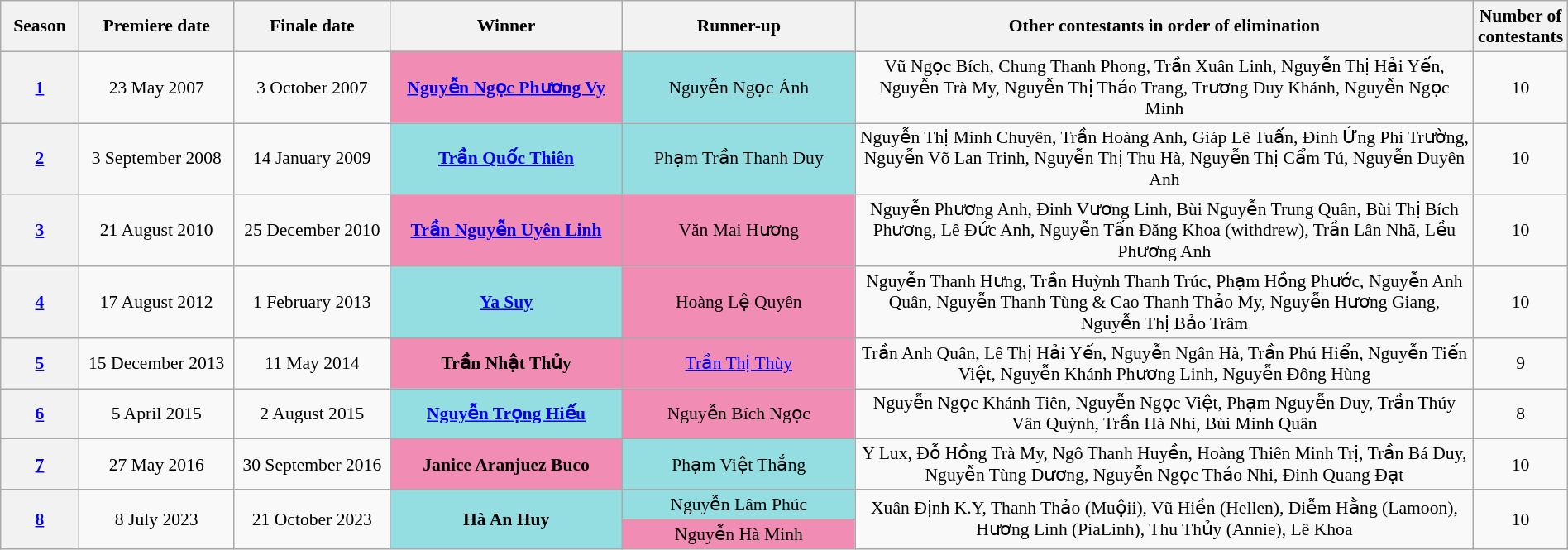<table class="wikitable" style="font-size:90%; width:100%; text-align: center;">
<tr>
<th width="5%">Season</th>
<th width="10%">Premiere date</th>
<th width=10%>Finale date</th>
<th width=15%>Winner</th>
<th width=15%>Runner-up</th>
<th width="40%">Other contestants in order of elimination</th>
<th width="7%">Number of contestants</th>
</tr>
<tr>
<th><a href='#'>1</a></th>
<td>23 May 2007</td>
<td>3 October 2007</td>
<td bgcolor="#f18db5"><strong><a href='#'>Nguyễn Ngọc Phương Vy</a></strong></td>
<td bgcolor="#94dee2">Nguyễn Ngọc Ánh</td>
<td>Vũ Ngọc Bích, Chung Thanh Phong, Trần Xuân Linh, Nguyễn Thị Hải Yến, Nguyễn Trà My, Nguyễn Thị Thảo Trang, Trương Duy Khánh, Nguyễn Ngọc Minh</td>
<td>10</td>
</tr>
<tr>
<th><a href='#'>2</a></th>
<td>3 September 2008</td>
<td>14 January 2009</td>
<td bgcolor="#94dee2"><strong><a href='#'>Trần Quốc Thiên</a></strong></td>
<td bgcolor="#94dee2">Phạm Trần Thanh Duy</td>
<td>Nguyễn Thị Minh Chuyên, Trần Hoàng Anh, Giáp Lê Tuấn, Đinh Ứng Phi Trường, Nguyễn Võ Lan Trinh, Nguyễn Thị Thu Hà, Nguyễn Thị Cẩm Tú, Nguyễn Duyên Anh</td>
<td>10</td>
</tr>
<tr>
<th><a href='#'>3</a></th>
<td>21 August 2010</td>
<td>25 December 2010</td>
<td bgcolor="#f18db5"><strong><a href='#'>Trần Nguyễn Uyên Linh</a></strong></td>
<td bgcolor="#f18db5">Văn Mai Hương</td>
<td>Nguyễn Phương Anh, Đinh Vương Linh, Bùi Nguyễn Trung Quân, Bùi Thị Bích Phương, Lê Đức Anh, Nguyễn Tấn Đăng Khoa (withdrew), Trần Lân Nhã, Lều Phương Anh</td>
<td>10</td>
</tr>
<tr>
<th><a href='#'>4</a></th>
<td>17 August 2012</td>
<td>1 February 2013</td>
<td bgcolor="#94dee2"><strong><a href='#'>Ya Suy</a></strong></td>
<td bgcolor="#f18db5">Hoàng Lệ Quyên</td>
<td>Nguyễn Thanh Hưng, Trần Huỳnh Thanh Trúc, Phạm Hồng Phước, Nguyễn Anh Quân, Nguyễn Thanh Tùng & Cao Thanh Thảo My, Nguyễn Hương Giang, Nguyễn Thị Bảo Trâm</td>
<td>10</td>
</tr>
<tr>
<th><a href='#'>5</a></th>
<td>15 December 2013</td>
<td>11 May 2014</td>
<td bgcolor="#f18db5"><strong>Trần Nhật Thủy</strong></td>
<td bgcolor="#f18db5"><a href='#'>Trần Thị Thùy</a></td>
<td>Trần Anh Quân, Lê Thị Hải Yến, Nguyễn Ngân Hà, Trần Phú Hiển, Nguyễn Tiến Việt, Nguyễn Khánh Phương Linh, Nguyễn Đông Hùng</td>
<td>9</td>
</tr>
<tr>
<th><a href='#'>6</a></th>
<td>5 April 2015</td>
<td>2 August 2015</td>
<td bgcolor="#94dee2"><strong><a href='#'>Nguyễn Trọng Hiếu</a></strong></td>
<td bgcolor="#f18db5">Nguyễn Bích Ngọc</td>
<td>Nguyễn Ngọc Khánh Tiên, Nguyễn Ngọc Việt, Phạm Nguyễn Duy, Trần Thúy Vân Quỳnh, Trần Hà Nhi, Bùi Minh Quân</td>
<td>8</td>
</tr>
<tr>
<th><a href='#'>7</a></th>
<td>27 May 2016</td>
<td>30 September 2016</td>
<td bgcolor="#f18db5"><strong>Janice Aranjuez Buco</strong></td>
<td bgcolor="#94dee2">Phạm Việt Thắng</td>
<td>Y Lux, Đỗ Hồng Trà My, Ngô Thanh Huyền, Hoàng Thiên Minh Trị, Trần Bá Duy, Nguyễn Tùng Dương, Nguyễn Ngọc Thảo Nhi, Đinh Quang Đạt</td>
<td>10</td>
</tr>
<tr>
<th rowspan="2"><a href='#'>8</a></th>
<td rowspan="2">8 July 2023</td>
<td rowspan="2">21 October 2023</td>
<td rowspan="2" bgcolor="#94dee2"><strong>Hà An Huy</strong></td>
<td bgcolor="#94dee2">Nguyễn Lâm Phúc</td>
<td rowspan="2">Xuân Định K.Y, Thanh Thảo (Muộii), Vũ Hiền (Hellen), Diễm Hằng (Lamoon), Hương Linh (PiaLinh), Thu Thủy (Annie), Lê Khoa</td>
<td rowspan="2">10</td>
</tr>
<tr>
<td bgcolor="#f18db5">Nguyễn Hà Minh</td>
</tr>
</table>
